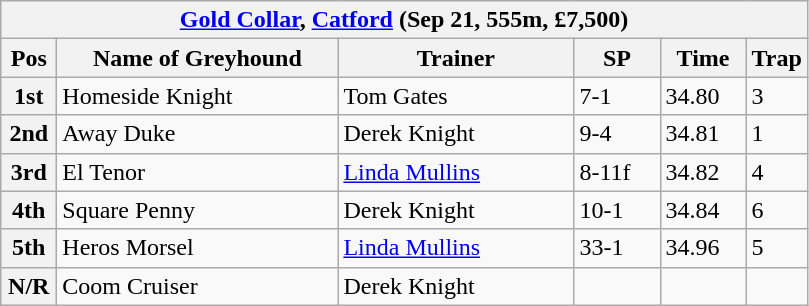<table class="wikitable">
<tr>
<th colspan="6"><a href='#'>Gold Collar</a>, <a href='#'>Catford</a> (Sep 21, 555m, £7,500)</th>
</tr>
<tr>
<th width=30>Pos</th>
<th width=180>Name of Greyhound</th>
<th width=150>Trainer</th>
<th width=50>SP</th>
<th width=50>Time</th>
<th width=30>Trap</th>
</tr>
<tr>
<th>1st</th>
<td>Homeside Knight</td>
<td>Tom Gates</td>
<td>7-1</td>
<td>34.80</td>
<td>3</td>
</tr>
<tr>
<th>2nd</th>
<td>Away Duke</td>
<td>Derek Knight</td>
<td>9-4</td>
<td>34.81</td>
<td>1</td>
</tr>
<tr>
<th>3rd</th>
<td>El Tenor</td>
<td><a href='#'>Linda Mullins</a></td>
<td>8-11f</td>
<td>34.82</td>
<td>4</td>
</tr>
<tr>
<th>4th</th>
<td>Square Penny</td>
<td>Derek Knight</td>
<td>10-1</td>
<td>34.84</td>
<td>6</td>
</tr>
<tr>
<th>5th</th>
<td>Heros Morsel</td>
<td><a href='#'>Linda Mullins</a></td>
<td>33-1</td>
<td>34.96</td>
<td>5</td>
</tr>
<tr>
<th>N/R</th>
<td>Coom Cruiser</td>
<td>Derek Knight</td>
<td></td>
<td></td>
<td></td>
</tr>
</table>
